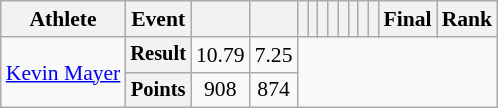<table class=wikitable style=font-size:90%>
<tr>
<th>Athlete</th>
<th>Event</th>
<th></th>
<th></th>
<th></th>
<th></th>
<th></th>
<th></th>
<th></th>
<th></th>
<th></th>
<th></th>
<th>Final</th>
<th>Rank</th>
</tr>
<tr align=center>
<td rowspan=2 align=left><a href='#'>Kevin Mayer</a></td>
<th style=font-size:95%>Result</th>
<td>10.79</td>
<td>7.25</td>
<td colspan=10 rowspan=2></td>
</tr>
<tr align=center>
<th style=font-size:95%>Points</th>
<td>908</td>
<td>874</td>
</tr>
</table>
